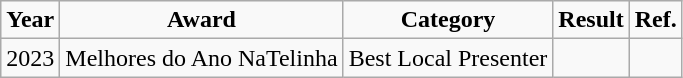<table class="wikitable">
<tr>
<td align="center"><strong>Year</strong></td>
<td align="center"><strong>Award</strong></td>
<td align="center"><strong>Category</strong></td>
<td align="center"><strong>Result</strong></td>
<td align="center"><strong>Ref.</strong></td>
</tr>
<tr>
<td align="center">2023</td>
<td align="center">Melhores do Ano NaTelinha</td>
<td align="center">Best Local Presenter</td>
<td></td>
<td></td>
</tr>
</table>
